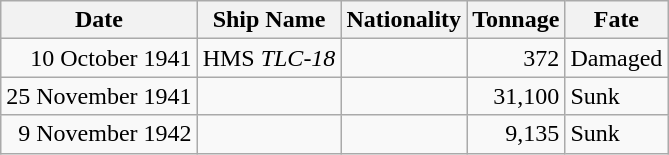<table class="wikitable sortable">
<tr>
<th>Date</th>
<th>Ship Name</th>
<th>Nationality</th>
<th>Tonnage</th>
<th>Fate</th>
</tr>
<tr>
<td align="right">10 October 1941</td>
<td align="left">HMS <em>TLC-18</em></td>
<td align="left"></td>
<td align="right">372</td>
<td align="left">Damaged</td>
</tr>
<tr>
<td align="right">25 November 1941</td>
<td align="left"></td>
<td align="left"></td>
<td align="right">31,100</td>
<td align="left">Sunk</td>
</tr>
<tr>
<td align="right">9 November 1942</td>
<td align="left"></td>
<td align="left"></td>
<td align="right">9,135</td>
<td align="left">Sunk</td>
</tr>
</table>
